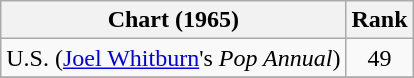<table class="wikitable">
<tr>
<th>Chart (1965)</th>
<th style="text-align:center;">Rank</th>
</tr>
<tr>
<td>U.S. (<a href='#'>Joel Whitburn</a>'s <em>Pop Annual</em>)</td>
<td style="text-align:center;">49</td>
</tr>
<tr>
</tr>
</table>
